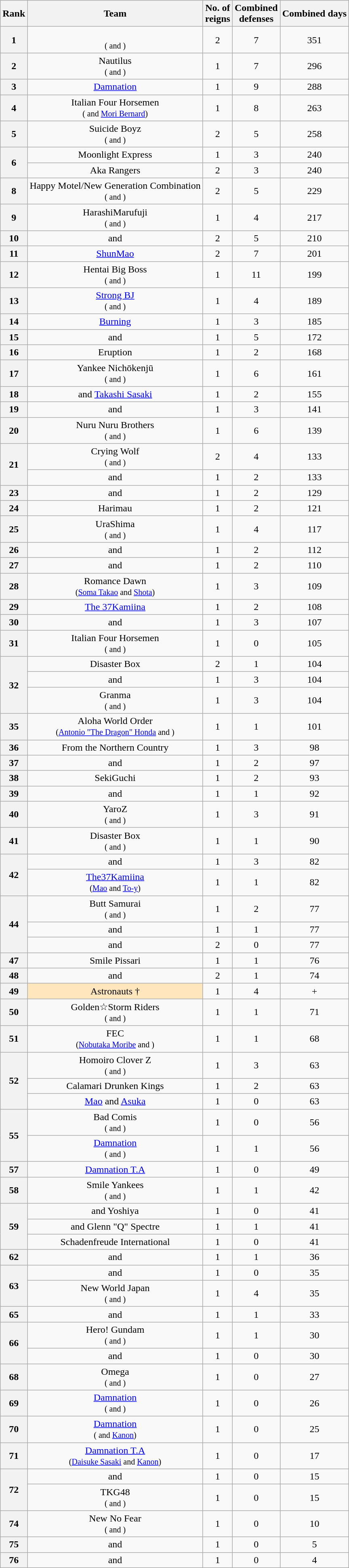<table class="wikitable sortable" style="text-align: center">
<tr>
<th>Rank</th>
<th>Team</th>
<th data-sort-type="number">No. of<br>reigns</th>
<th data-sort-type="number">Combined<br>defenses</th>
<th data-sort-type="number">Combined days</th>
</tr>
<tr>
<th>1</th>
<td><br><small>( and )</small></td>
<td>2</td>
<td>7</td>
<td>351</td>
</tr>
<tr>
<th>2</th>
<td>Nautilus <br><small>( and )</small></td>
<td>1</td>
<td>7</td>
<td>296</td>
</tr>
<tr>
<th>3</th>
<td><a href='#'>Damnation</a><br></td>
<td>1</td>
<td>9</td>
<td>288</td>
</tr>
<tr>
<th>4</th>
<td>Italian Four Horsemen<br><small>( and <a href='#'>Mori Bernard</a>)</small></td>
<td>1</td>
<td>8</td>
<td>263</td>
</tr>
<tr>
<th>5</th>
<td>Suicide Boyz<br><small>( and )</small></td>
<td>2</td>
<td>5</td>
<td>258</td>
</tr>
<tr>
<th rowspan=2>6</th>
<td>Moonlight Express<br></td>
<td>1</td>
<td>3</td>
<td>240</td>
</tr>
<tr>
<td>Aka Rangers<br></td>
<td>2</td>
<td>3</td>
<td>240</td>
</tr>
<tr>
<th>8</th>
<td>Happy Motel/New Generation Combination<br><small>( and )</small></td>
<td>2</td>
<td>5</td>
<td>229</td>
</tr>
<tr>
<th>9</th>
<td>HarashiMarufuji<br><small>( and )</small></td>
<td>1</td>
<td>4</td>
<td>217</td>
</tr>
<tr>
<th>10</th>
<td> and </td>
<td>2</td>
<td>5</td>
<td>210</td>
</tr>
<tr>
<th>11</th>
<td><a href='#'>ShunMao</a><br></td>
<td>2</td>
<td>7</td>
<td>201</td>
</tr>
<tr>
<th>12</th>
<td>Hentai Big Boss<br><small>( and )</small></td>
<td>1</td>
<td>11</td>
<td>199</td>
</tr>
<tr>
<th>13</th>
<td><a href='#'>Strong BJ</a><br><small>( and )</small></td>
<td>1</td>
<td>4</td>
<td>189</td>
</tr>
<tr>
<th>14</th>
<td><a href='#'>Burning</a><br></td>
<td>1</td>
<td>3</td>
<td>185</td>
</tr>
<tr>
<th>15</th>
<td> and </td>
<td>1</td>
<td>5</td>
<td>172</td>
</tr>
<tr>
<th>16</th>
<td>Eruption<br></td>
<td>1</td>
<td>2</td>
<td>168</td>
</tr>
<tr>
<th>17</th>
<td>Yankee Nichōkenjū<br><small>( and )</small></td>
<td>1</td>
<td>6</td>
<td>161</td>
</tr>
<tr>
<th>18</th>
<td> and <a href='#'>Takashi Sasaki</a></td>
<td>1</td>
<td>2</td>
<td>155</td>
</tr>
<tr>
<th>19</th>
<td> and </td>
<td>1</td>
<td>3</td>
<td>141</td>
</tr>
<tr>
<th>20</th>
<td>Nuru Nuru Brothers<br><small>( and )</small></td>
<td>1</td>
<td>6</td>
<td>139</td>
</tr>
<tr>
<th rowspan=2>21</th>
<td>Crying Wolf<br><small>( and )</small></td>
<td>2</td>
<td>4</td>
<td>133</td>
</tr>
<tr>
<td> and </td>
<td>1</td>
<td>2</td>
<td>133</td>
</tr>
<tr>
<th>23</th>
<td> and </td>
<td>1</td>
<td>2</td>
<td>129</td>
</tr>
<tr>
<th>24</th>
<td>Harimau <br></td>
<td>1</td>
<td>2</td>
<td>121</td>
</tr>
<tr>
<th>25</th>
<td>UraShima<br><small>( and )</small></td>
<td>1</td>
<td>4</td>
<td>117</td>
</tr>
<tr>
<th>26</th>
<td> and </td>
<td>1</td>
<td>2</td>
<td>112</td>
</tr>
<tr>
<th>27</th>
<td> and </td>
<td>1</td>
<td>2</td>
<td>110</td>
</tr>
<tr>
<th>28</th>
<td>Romance Dawn<br><small>(<a href='#'>Soma Takao</a> and <a href='#'>Shota</a>)</small></td>
<td>1</td>
<td>3</td>
<td>109</td>
</tr>
<tr>
<th>29</th>
<td><a href='#'>The 37Kamiina</a><br></td>
<td>1</td>
<td>2</td>
<td>108</td>
</tr>
<tr>
<th>30</th>
<td> and </td>
<td>1</td>
<td>3</td>
<td>107</td>
</tr>
<tr>
<th>31</th>
<td>Italian Four Horsemen<br><small>( and )</small></td>
<td>1</td>
<td>0</td>
<td>105</td>
</tr>
<tr>
<th rowspan=3>32</th>
<td>Disaster Box <br></td>
<td>2</td>
<td>1</td>
<td>104</td>
</tr>
<tr>
<td> and </td>
<td>1</td>
<td>3</td>
<td>104</td>
</tr>
<tr>
<td>Granma<br><small>( and )</small></td>
<td>1</td>
<td>3</td>
<td>104</td>
</tr>
<tr>
<th>35</th>
<td>Aloha World Order<br><small>(<a href='#'>Antonio "The Dragon" Honda</a> and )</small></td>
<td>1</td>
<td>1</td>
<td>101</td>
</tr>
<tr>
<th>36</th>
<td>From the Northern Country <br></td>
<td>1</td>
<td>3</td>
<td>98</td>
</tr>
<tr>
<th>37</th>
<td> and </td>
<td>1</td>
<td>2</td>
<td>97</td>
</tr>
<tr>
<th>38</th>
<td>SekiGuchi<br></td>
<td>1</td>
<td>2</td>
<td>93</td>
</tr>
<tr>
<th>39</th>
<td> and </td>
<td>1</td>
<td>1</td>
<td>92</td>
</tr>
<tr>
<th>40</th>
<td>YaroZ <br><small>( and )</small></td>
<td>1</td>
<td>3</td>
<td>91</td>
</tr>
<tr>
<th>41</th>
<td>Disaster Box<br><small>( and )</small></td>
<td>1</td>
<td>1</td>
<td>90</td>
</tr>
<tr>
<th rowspan=2>42</th>
<td> and </td>
<td>1</td>
<td>3</td>
<td>82</td>
</tr>
<tr>
<td><a href='#'>The37Kamiina</a><br><small>(<a href='#'>Mao</a> and <a href='#'>To-y</a>)</small></td>
<td>1</td>
<td>1</td>
<td>82</td>
</tr>
<tr>
<th rowspan=3>44</th>
<td>Butt Samurai<br><small>( and )</small></td>
<td>1</td>
<td>2</td>
<td>77</td>
</tr>
<tr>
<td> and </td>
<td>1</td>
<td>1</td>
<td>77</td>
</tr>
<tr>
<td> and </td>
<td>2</td>
<td>0</td>
<td>77</td>
</tr>
<tr>
<th>47</th>
<td>Smile Pissari<br></td>
<td>1</td>
<td>1</td>
<td>76</td>
</tr>
<tr>
<th>48</th>
<td> and </td>
<td>2</td>
<td>1</td>
<td>74</td>
</tr>
<tr>
<th>49</th>
<td style="background-color: #ffe6bd">Astronauts †<br></td>
<td>1</td>
<td>4</td>
<td>+</td>
</tr>
<tr>
<th>50</th>
<td>Golden☆Storm Riders <br><small>( and )</small></td>
<td>1</td>
<td>1</td>
<td>71</td>
</tr>
<tr>
<th>51</th>
<td>FEC<br><small>(<a href='#'>Nobutaka Moribe</a> and )</small></td>
<td>1</td>
<td>1</td>
<td>68</td>
</tr>
<tr>
<th rowspan=3>52</th>
<td>Homoiro Clover Z <br><small>( and )</small></td>
<td>1</td>
<td>3</td>
<td>63</td>
</tr>
<tr>
<td>Calamari Drunken Kings <br></td>
<td>1</td>
<td>2</td>
<td>63</td>
</tr>
<tr>
<td><a href='#'>Mao</a> and <a href='#'>Asuka</a></td>
<td>1</td>
<td>0</td>
<td>63</td>
</tr>
<tr>
<th rowspan=2>55</th>
<td>Bad Comis <br><small>( and )</small></td>
<td>1</td>
<td>0</td>
<td>56</td>
</tr>
<tr>
<td><a href='#'>Damnation</a> <br><small>( and )</small></td>
<td>1</td>
<td>1</td>
<td>56</td>
</tr>
<tr>
<th>57</th>
<td><a href='#'>Damnation T.A</a><br></td>
<td>1</td>
<td>0</td>
<td>49</td>
</tr>
<tr>
<th>58</th>
<td>Smile Yankees <br><small>( and )</small></td>
<td>1</td>
<td>1</td>
<td>42</td>
</tr>
<tr>
<th rowspan=3>59</th>
<td> and Yoshiya</td>
<td>1</td>
<td>0</td>
<td>41</td>
</tr>
<tr>
<td> and Glenn "Q" Spectre</td>
<td>1</td>
<td>1</td>
<td>41</td>
</tr>
<tr>
<td>Schadenfreude International<br></td>
<td>1</td>
<td>0</td>
<td>41</td>
</tr>
<tr>
<th>62</th>
<td> and </td>
<td>1</td>
<td>1</td>
<td>36</td>
</tr>
<tr>
<th rowspan=2>63</th>
<td> and </td>
<td>1</td>
<td>0</td>
<td>35</td>
</tr>
<tr>
<td>New World Japan <br><small>( and )</small></td>
<td>1</td>
<td>4</td>
<td>35</td>
</tr>
<tr>
<th>65</th>
<td> and </td>
<td>1</td>
<td>1</td>
<td>33</td>
</tr>
<tr>
<th rowspan=2>66</th>
<td>Hero! Gundam<br><small>( and )</small></td>
<td>1</td>
<td>1</td>
<td>30</td>
</tr>
<tr>
<td> and </td>
<td>1</td>
<td>0</td>
<td>30</td>
</tr>
<tr>
<th>68</th>
<td>Omega<br><small>( and )</small></td>
<td>1</td>
<td>0</td>
<td>27</td>
</tr>
<tr>
<th>69</th>
<td><a href='#'>Damnation</a> <br><small>( and )</small></td>
<td>1</td>
<td>0</td>
<td>26</td>
</tr>
<tr>
<th>70</th>
<td><a href='#'>Damnation</a><br><small>( and <a href='#'>Kanon</a>)</small></td>
<td>1</td>
<td>0</td>
<td>25</td>
</tr>
<tr>
<th>71</th>
<td><a href='#'>Damnation T.A</a><br><small>(<a href='#'>Daisuke Sasaki</a> and <a href='#'>Kanon</a>)</small></td>
<td>1</td>
<td>0</td>
<td>17</td>
</tr>
<tr>
<th rowspan=2>72</th>
<td> and </td>
<td>1</td>
<td>0</td>
<td>15</td>
</tr>
<tr>
<td>TKG48 <br><small>( and )</small></td>
<td>1</td>
<td>0</td>
<td>15</td>
</tr>
<tr>
<th>74</th>
<td>New No Fear <br><small>( and )</small></td>
<td>1</td>
<td>0</td>
<td>10</td>
</tr>
<tr>
<th>75</th>
<td> and </td>
<td>1</td>
<td>0</td>
<td>5</td>
</tr>
<tr>
<th>76</th>
<td> and </td>
<td>1</td>
<td>0</td>
<td>4</td>
</tr>
</table>
